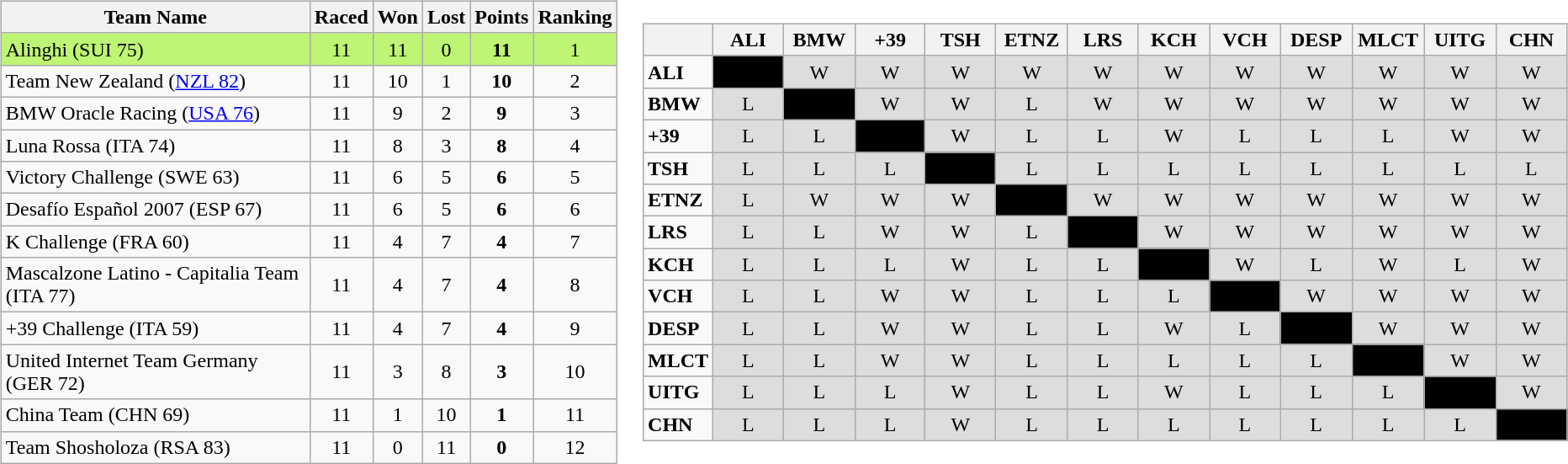<table>
<tr>
<td><br><table class="wikitable" style="text-align:center;">
<tr>
<th width=250>Team Name</th>
<th width=20 abbr="Races">Raced</th>
<th width=20 abbr="Won">Won</th>
<th width=20 abbr="Lost">Lost</th>
<th width=20 abbr="Points">Points</th>
<th width=20 abbr="Rank">Ranking</th>
</tr>
<tr style="background: #BEF574;">
<td style="text-align:left;"> Alinghi (SUI 75)</td>
<td>11</td>
<td>11</td>
<td>0</td>
<td><strong>11</strong></td>
<td>1</td>
</tr>
<tr>
<td style="text-align:left;"> Team New Zealand (<a href='#'>NZL 82</a>)</td>
<td>11</td>
<td>10</td>
<td>1</td>
<td><strong>10</strong></td>
<td>2</td>
</tr>
<tr>
<td style="text-align:left;"> BMW Oracle Racing (<a href='#'>USA 76</a>)</td>
<td>11</td>
<td>9</td>
<td>2</td>
<td><strong>9</strong></td>
<td>3</td>
</tr>
<tr>
<td style="text-align:left;"> Luna Rossa (ITA 74)</td>
<td>11</td>
<td>8</td>
<td>3</td>
<td><strong>8</strong></td>
<td>4</td>
</tr>
<tr>
<td style="text-align:left;"> Victory Challenge (SWE 63)</td>
<td>11</td>
<td>6</td>
<td>5</td>
<td><strong>6</strong></td>
<td>5</td>
</tr>
<tr>
<td style="text-align:left;"> Desafío Español 2007 (ESP 67)</td>
<td>11</td>
<td>6</td>
<td>5</td>
<td><strong>6</strong></td>
<td>6</td>
</tr>
<tr>
<td style="text-align:left;"> K Challenge (FRA 60)</td>
<td>11</td>
<td>4</td>
<td>7</td>
<td><strong>4</strong></td>
<td>7</td>
</tr>
<tr>
<td style="text-align:left;"> Mascalzone Latino - Capitalia Team (ITA 77)</td>
<td>11</td>
<td>4</td>
<td>7</td>
<td><strong>4</strong></td>
<td>8</td>
</tr>
<tr>
<td style="text-align:left;"> +39 Challenge (ITA 59)</td>
<td>11</td>
<td>4</td>
<td>7</td>
<td><strong>4</strong></td>
<td>9</td>
</tr>
<tr>
<td style="text-align:left;"> United Internet Team Germany (GER 72)</td>
<td>11</td>
<td>3</td>
<td>8</td>
<td><strong>3</strong></td>
<td>10</td>
</tr>
<tr>
<td style="text-align:left;"> China Team (CHN 69)</td>
<td>11</td>
<td>1</td>
<td>10</td>
<td><strong>1</strong></td>
<td>11</td>
</tr>
<tr>
<td style="text-align:left;"> Team Shosholoza (RSA 83)</td>
<td>11</td>
<td>0</td>
<td>11</td>
<td><strong>0</strong></td>
<td>12</td>
</tr>
</table>
</td>
<td><br><table class="wikitable" border="1" style="text-align:center;">
<tr>
<th width=40></th>
<th width=50>ALI</th>
<th width=50>BMW</th>
<th width=50>+39</th>
<th width=50>TSH</th>
<th width=50>ETNZ</th>
<th width=50>LRS</th>
<th width=50>KCH</th>
<th width=50>VCH</th>
<th width=50>DESP</th>
<th width=50>MLCT</th>
<th width=50>UITG</th>
<th width=50>CHN</th>
</tr>
<tr>
<td style="text-align:left;"><strong>ALI</strong></td>
<td style="background: #000000;"></td>
<td style="background: #dddddd;">W</td>
<td style="background: #dddddd;">W</td>
<td style="background: #dddddd;">W</td>
<td style="background: #dddddd;">W</td>
<td style="background: #dddddd;">W</td>
<td style="background: #dddddd;">W</td>
<td style="background: #dddddd;">W</td>
<td style="background: #dddddd;">W</td>
<td style="background: #dddddd;">W</td>
<td style="background: #dddddd;">W</td>
<td style="background: #dddddd;">W</td>
</tr>
<tr>
<td style="text-align:left;"><strong>BMW</strong></td>
<td style="background: #dddddd;">L</td>
<td style="background: #000000;"></td>
<td style="background: #dddddd;">W</td>
<td style="background: #dddddd;">W</td>
<td style="background: #dddddd;">L</td>
<td style="background: #dddddd;">W</td>
<td style="background: #dddddd;">W</td>
<td style="background: #dddddd;">W</td>
<td style="background: #dddddd;">W</td>
<td style="background: #dddddd;">W</td>
<td style="background: #dddddd;">W</td>
<td style="background: #dddddd;">W</td>
</tr>
<tr>
<td style="text-align:left;"><strong>+39</strong></td>
<td style="background: #dddddd;">L</td>
<td style="background: #dddddd;">L</td>
<td style="background: #000000;"></td>
<td style="background: #dddddd;">W</td>
<td style="background: #dddddd;">L</td>
<td style="background: #dddddd;">L</td>
<td style="background: #dddddd;">W</td>
<td style="background: #dddddd;">L</td>
<td style="background: #dddddd;">L</td>
<td style="background: #dddddd;">L</td>
<td style="background: #dddddd;">W</td>
<td style="background: #dddddd;">W</td>
</tr>
<tr>
<td style="text-align:left;"><strong>TSH</strong></td>
<td style="background: #dddddd;">L</td>
<td style="background: #dddddd;">L</td>
<td style="background: #dddddd;">L</td>
<td style="background: #000000;"></td>
<td style="background: #dddddd;">L</td>
<td style="background: #dddddd;">L</td>
<td style="background: #dddddd;">L</td>
<td style="background: #dddddd;">L</td>
<td style="background: #dddddd;">L</td>
<td style="background: #dddddd;">L</td>
<td style="background: #dddddd;">L</td>
<td style="background: #dddddd;">L</td>
</tr>
<tr>
<td style="text-align:left;"><strong>ETNZ</strong></td>
<td style="background: #dddddd;">L</td>
<td style="background: #dddddd;">W</td>
<td style="background: #dddddd;">W</td>
<td style="background: #dddddd;">W</td>
<td style="background: #000000;"></td>
<td style="background: #dddddd;">W</td>
<td style="background: #dddddd;">W</td>
<td style="background: #dddddd;">W</td>
<td style="background: #dddddd;">W</td>
<td style="background: #dddddd;">W</td>
<td style="background: #dddddd;">W</td>
<td style="background: #dddddd;">W</td>
</tr>
<tr>
<td style="text-align:left;"><strong>LRS</strong></td>
<td style="background: #dddddd;">L</td>
<td style="background: #dddddd;">L</td>
<td style="background: #dddddd;">W</td>
<td style="background: #dddddd;">W</td>
<td style="background: #dddddd;">L</td>
<td style="background: #000000;"></td>
<td style="background: #dddddd;">W</td>
<td style="background: #dddddd;">W</td>
<td style="background: #dddddd;">W</td>
<td style="background: #dddddd;">W</td>
<td style="background: #dddddd;">W</td>
<td style="background: #dddddd;">W</td>
</tr>
<tr>
<td style="text-align:left;"><strong>KCH</strong></td>
<td style="background: #dddddd;">L</td>
<td style="background: #dddddd;">L</td>
<td style="background: #dddddd;">L</td>
<td style="background: #dddddd;">W</td>
<td style="background: #dddddd;">L</td>
<td style="background: #dddddd;">L</td>
<td style="background: #000000;"></td>
<td style="background: #dddddd;">W</td>
<td style="background: #dddddd;">L</td>
<td style="background: #dddddd;">W</td>
<td style="background: #dddddd;">L</td>
<td style="background: #dddddd;">W</td>
</tr>
<tr>
<td style="text-align:left;"><strong>VCH</strong></td>
<td style="background: #dddddd;">L</td>
<td style="background: #dddddd;">L</td>
<td style="background: #dddddd;">W</td>
<td style="background: #dddddd;">W</td>
<td style="background: #dddddd;">L</td>
<td style="background: #dddddd;">L</td>
<td style="background: #dddddd;">L</td>
<td style="background: #000000;"></td>
<td style="background: #dddddd;">W</td>
<td style="background: #dddddd;">W</td>
<td style="background: #dddddd;">W</td>
<td style="background: #dddddd;">W</td>
</tr>
<tr>
<td style="text-align:left;"><strong>DESP</strong></td>
<td style="background: #dddddd;">L</td>
<td style="background: #dddddd;">L</td>
<td style="background: #dddddd;">W</td>
<td style="background: #dddddd;">W</td>
<td style="background: #dddddd;">L</td>
<td style="background: #dddddd;">L</td>
<td style="background: #dddddd;">W</td>
<td style="background: #dddddd;">L</td>
<td style="background: #000000;"></td>
<td style="background: #dddddd;">W</td>
<td style="background: #dddddd;">W</td>
<td style="background: #dddddd;">W</td>
</tr>
<tr>
<td style="text-align:left;"><strong>MLCT</strong></td>
<td style="background: #dddddd;">L</td>
<td style="background: #dddddd;">L</td>
<td style="background: #dddddd;">W</td>
<td style="background: #dddddd;">W</td>
<td style="background: #dddddd;">L</td>
<td style="background: #dddddd;">L</td>
<td style="background: #dddddd;">L</td>
<td style="background: #dddddd;">L</td>
<td style="background: #dddddd;">L</td>
<td style="background: #000000;"></td>
<td style="background: #dddddd;">W</td>
<td style="background: #dddddd;">W</td>
</tr>
<tr>
<td style="text-align:left;"><strong>UITG</strong></td>
<td style="background: #dddddd;">L</td>
<td style="background: #dddddd;">L</td>
<td style="background: #dddddd;">L</td>
<td style="background: #dddddd;">W</td>
<td style="background: #dddddd;">L</td>
<td style="background: #dddddd;">L</td>
<td style="background: #dddddd;">W</td>
<td style="background: #dddddd;">L</td>
<td style="background: #dddddd;">L</td>
<td style="background: #dddddd;">L</td>
<td style="background: #000000;"></td>
<td style="background: #dddddd;">W</td>
</tr>
<tr>
<td style="text-align:left;"><strong>CHN</strong></td>
<td style="background: #dddddd;">L</td>
<td style="background: #dddddd;">L</td>
<td style="background: #dddddd;">L</td>
<td style="background: #dddddd;">W</td>
<td style="background: #dddddd;">L</td>
<td style="background: #dddddd;">L</td>
<td style="background: #dddddd;">L</td>
<td style="background: #dddddd;">L</td>
<td style="background: #dddddd;">L</td>
<td style="background: #dddddd;">L</td>
<td style="background: #dddddd;">L</td>
<td style="background: #000000;"></td>
</tr>
</table>
</td>
</tr>
</table>
